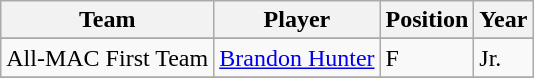<table class="wikitable" border="1">
<tr align=center>
<th style= >Team</th>
<th style= >Player</th>
<th style= >Position</th>
<th style= >Year</th>
</tr>
<tr align="center">
</tr>
<tr>
<td>All-MAC First Team</td>
<td><a href='#'>Brandon Hunter</a></td>
<td>F</td>
<td>Jr.</td>
</tr>
<tr>
</tr>
<tr>
</tr>
</table>
